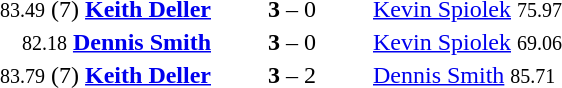<table style="text-align:center">
<tr>
<th width=223></th>
<th width=100></th>
<th width=223></th>
</tr>
<tr>
<td align=right><small>83.49</small> (7) <strong><a href='#'>Keith Deller</a></strong> </td>
<td><strong>3</strong> – 0</td>
<td align=left> <a href='#'>Kevin Spiolek</a> <small>75.97</small></td>
</tr>
<tr>
<td align=right><small>82.18</small> <strong><a href='#'>Dennis Smith</a></strong> </td>
<td><strong>3</strong> – 0</td>
<td align=left> <a href='#'>Kevin Spiolek</a> <small>69.06</small></td>
</tr>
<tr>
<td align=right><small>83.79</small> (7) <strong><a href='#'>Keith Deller</a></strong> </td>
<td><strong>3</strong> – 2</td>
<td align=left> <a href='#'>Dennis Smith</a> <small>85.71</small></td>
</tr>
</table>
